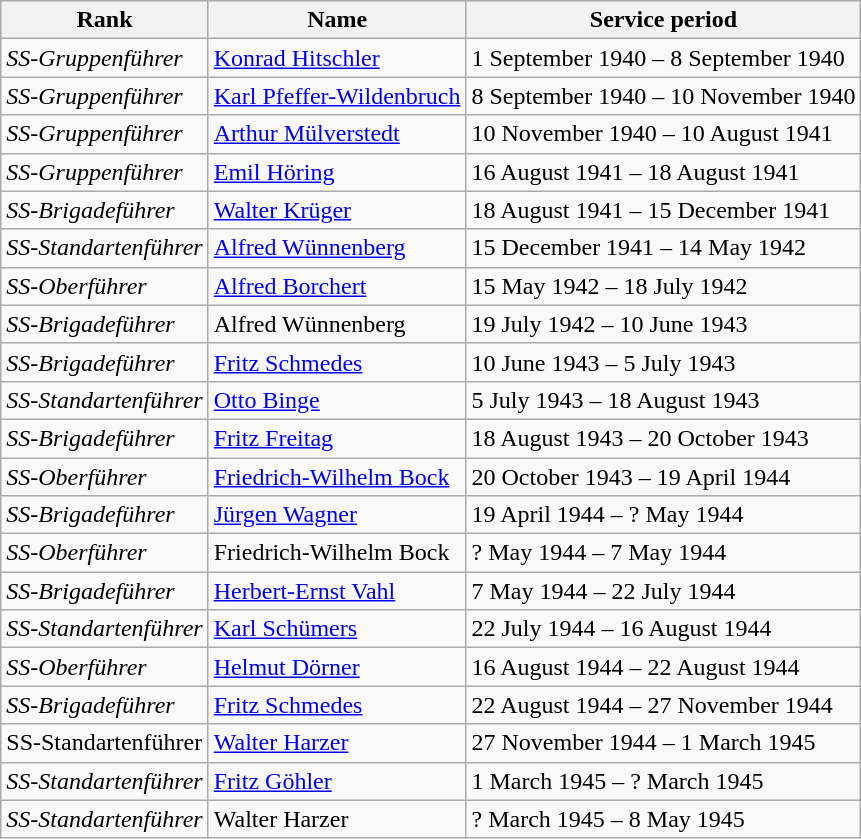<table class="wikitable">
<tr>
<th>Rank</th>
<th>Name</th>
<th>Service period</th>
</tr>
<tr>
<td><em>SS-Gruppenführer</em></td>
<td><a href='#'>Konrad Hitschler</a></td>
<td>1 September 1940 – 8 September 1940</td>
</tr>
<tr>
<td><em>SS-Gruppenführer</em></td>
<td><a href='#'>Karl Pfeffer-Wildenbruch</a></td>
<td>8 September 1940 – 10 November 1940</td>
</tr>
<tr>
<td><em>SS-Gruppenführer</em></td>
<td><a href='#'>Arthur Mülverstedt</a></td>
<td>10 November 1940 – 10 August 1941</td>
</tr>
<tr>
<td><em>SS-Gruppenführer</em></td>
<td><a href='#'>Emil Höring</a></td>
<td>16 August 1941 – 18 August 1941</td>
</tr>
<tr>
<td><em>SS-Brigadeführer</em></td>
<td><a href='#'>Walter Krüger</a></td>
<td>18 August 1941 – 15 December 1941</td>
</tr>
<tr>
<td><em>SS-Standartenführer</em></td>
<td><a href='#'>Alfred Wünnenberg</a></td>
<td>15 December 1941 – 14 May 1942</td>
</tr>
<tr>
<td><em>SS-Oberführer</em></td>
<td><a href='#'>Alfred Borchert</a></td>
<td>15 May 1942 – 18 July 1942</td>
</tr>
<tr>
<td><em>SS-Brigadeführer</em></td>
<td>Alfred Wünnenberg</td>
<td>19 July 1942 – 10 June 1943</td>
</tr>
<tr>
<td><em>SS-Brigadeführer</em></td>
<td><a href='#'>Fritz Schmedes</a></td>
<td>10 June 1943 – 5 July 1943</td>
</tr>
<tr>
<td><em>SS-Standartenführer</em></td>
<td><a href='#'>Otto Binge</a></td>
<td>5 July 1943 – 18 August 1943</td>
</tr>
<tr>
<td><em>SS-Brigadeführer</em></td>
<td><a href='#'>Fritz Freitag</a></td>
<td>18 August 1943 – 20 October 1943</td>
</tr>
<tr>
<td><em>SS-Oberführer</em></td>
<td><a href='#'>Friedrich-Wilhelm Bock</a></td>
<td>20 October 1943 – 19 April 1944</td>
</tr>
<tr>
<td><em>SS-Brigadeführer</em></td>
<td><a href='#'>Jürgen Wagner</a></td>
<td>19 April 1944 – ? May 1944</td>
</tr>
<tr>
<td><em>SS-Oberführer</em></td>
<td>Friedrich-Wilhelm Bock</td>
<td>? May 1944 – 7 May 1944</td>
</tr>
<tr>
<td><em>SS-Brigadeführer</em></td>
<td><a href='#'>Herbert-Ernst Vahl</a></td>
<td>7 May 1944 – 22 July 1944</td>
</tr>
<tr>
<td><em>SS-Standartenführer</em></td>
<td><a href='#'>Karl Schümers</a></td>
<td>22 July 1944 – 16 August 1944</td>
</tr>
<tr>
<td><em>SS-Oberführer</em></td>
<td><a href='#'>Helmut Dörner</a></td>
<td>16 August 1944 – 22 August 1944</td>
</tr>
<tr>
<td><em>SS-Brigadeführer</em></td>
<td><a href='#'>Fritz Schmedes</a></td>
<td>22 August 1944 – 27 November 1944</td>
</tr>
<tr>
<td>SS-Standartenführer</td>
<td><a href='#'>Walter Harzer</a></td>
<td>27 November 1944 – 1 March 1945</td>
</tr>
<tr>
<td><em>SS-Standartenführer</em></td>
<td><a href='#'>Fritz Göhler</a></td>
<td>1 March 1945 – ? March 1945</td>
</tr>
<tr>
<td><em>SS-Standartenführer</em></td>
<td>Walter Harzer</td>
<td>? March 1945 – 8 May 1945</td>
</tr>
</table>
